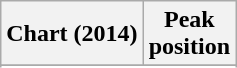<table class="wikitable sortable plainrowheaders" style="text-align:center">
<tr>
<th scope="col">Chart (2014)</th>
<th scope="col">Peak<br> position</th>
</tr>
<tr>
</tr>
<tr>
</tr>
</table>
